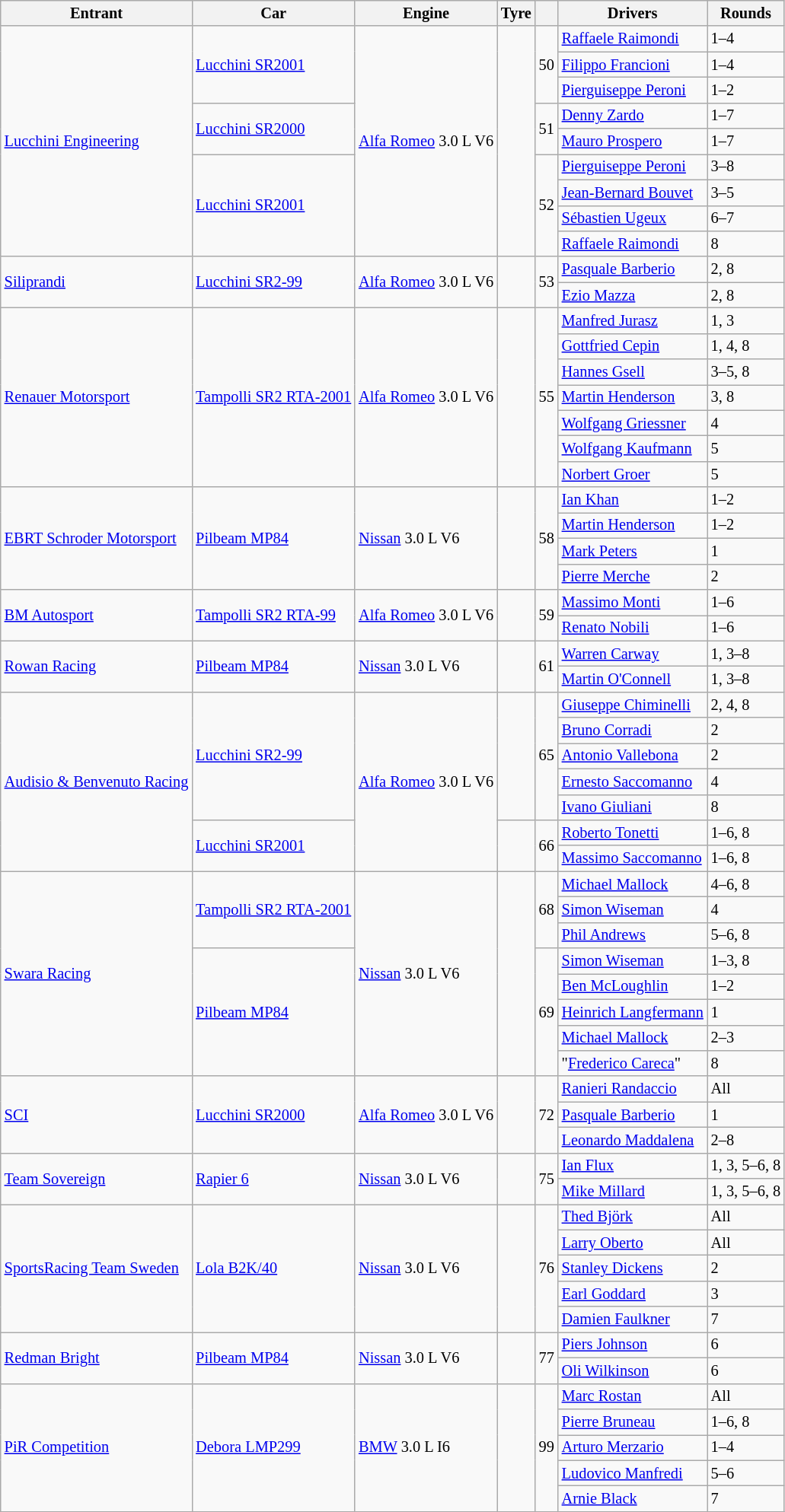<table class="wikitable" style="font-size: 85%">
<tr>
<th>Entrant</th>
<th>Car</th>
<th>Engine</th>
<th>Tyre</th>
<th></th>
<th>Drivers</th>
<th>Rounds</th>
</tr>
<tr>
<td rowspan=9> <a href='#'>Lucchini Engineering</a></td>
<td rowspan=3><a href='#'>Lucchini SR2001</a></td>
<td rowspan=9><a href='#'>Alfa Romeo</a> 3.0 L V6</td>
<td rowspan=9></td>
<td rowspan=3>50</td>
<td> <a href='#'>Raffaele Raimondi</a></td>
<td>1–4</td>
</tr>
<tr>
<td> <a href='#'>Filippo Francioni</a></td>
<td>1–4</td>
</tr>
<tr>
<td> <a href='#'>Pierguiseppe Peroni</a></td>
<td>1–2</td>
</tr>
<tr>
<td rowspan=2><a href='#'>Lucchini SR2000</a></td>
<td rowspan=2>51</td>
<td> <a href='#'>Denny Zardo</a></td>
<td>1–7</td>
</tr>
<tr>
<td> <a href='#'>Mauro Prospero</a></td>
<td>1–7</td>
</tr>
<tr>
<td rowspan=4><a href='#'>Lucchini SR2001</a></td>
<td rowspan=4>52</td>
<td> <a href='#'>Pierguiseppe Peroni</a></td>
<td>3–8</td>
</tr>
<tr>
<td> <a href='#'>Jean-Bernard Bouvet</a></td>
<td>3–5</td>
</tr>
<tr>
<td> <a href='#'>Sébastien Ugeux</a></td>
<td>6–7</td>
</tr>
<tr>
<td> <a href='#'>Raffaele Raimondi</a></td>
<td>8</td>
</tr>
<tr>
<td rowspan=2> <a href='#'>Siliprandi</a></td>
<td rowspan=2><a href='#'>Lucchini SR2-99</a></td>
<td rowspan=2><a href='#'>Alfa Romeo</a> 3.0 L V6</td>
<td rowspan=2></td>
<td rowspan=2>53</td>
<td> <a href='#'>Pasquale Barberio</a></td>
<td>2, 8</td>
</tr>
<tr>
<td> <a href='#'>Ezio Mazza</a></td>
<td>2, 8</td>
</tr>
<tr>
<td rowspan=7> <a href='#'>Renauer Motorsport</a></td>
<td rowspan=7><a href='#'>Tampolli SR2 RTA-2001</a></td>
<td rowspan=7><a href='#'>Alfa Romeo</a> 3.0 L V6</td>
<td rowspan=7></td>
<td rowspan=7>55</td>
<td> <a href='#'>Manfred Jurasz</a></td>
<td>1, 3</td>
</tr>
<tr>
<td> <a href='#'>Gottfried Cepin</a></td>
<td>1, 4, 8</td>
</tr>
<tr>
<td> <a href='#'>Hannes Gsell</a></td>
<td>3–5, 8</td>
</tr>
<tr>
<td> <a href='#'>Martin Henderson</a></td>
<td>3, 8</td>
</tr>
<tr>
<td> <a href='#'>Wolfgang Griessner</a></td>
<td>4</td>
</tr>
<tr>
<td> <a href='#'>Wolfgang Kaufmann</a></td>
<td>5</td>
</tr>
<tr>
<td> <a href='#'>Norbert Groer</a></td>
<td>5</td>
</tr>
<tr>
<td rowspan=4> <a href='#'>EBRT Schroder Motorsport</a></td>
<td rowspan=4><a href='#'>Pilbeam MP84</a></td>
<td rowspan=4><a href='#'>Nissan</a> 3.0 L V6</td>
<td rowspan=4></td>
<td rowspan=4>58</td>
<td> <a href='#'>Ian Khan</a></td>
<td>1–2</td>
</tr>
<tr>
<td> <a href='#'>Martin Henderson</a></td>
<td>1–2</td>
</tr>
<tr>
<td> <a href='#'>Mark Peters</a></td>
<td>1</td>
</tr>
<tr>
<td> <a href='#'>Pierre Merche</a></td>
<td>2</td>
</tr>
<tr>
<td rowspan=2> <a href='#'>BM Autosport</a></td>
<td rowspan=2><a href='#'>Tampolli SR2 RTA-99</a></td>
<td rowspan=2><a href='#'>Alfa Romeo</a> 3.0 L V6</td>
<td rowspan=2></td>
<td rowspan=2>59</td>
<td> <a href='#'>Massimo Monti</a></td>
<td>1–6</td>
</tr>
<tr>
<td> <a href='#'>Renato Nobili</a></td>
<td>1–6</td>
</tr>
<tr>
<td rowspan=2> <a href='#'>Rowan Racing</a></td>
<td rowspan=2><a href='#'>Pilbeam MP84</a></td>
<td rowspan=2><a href='#'>Nissan</a> 3.0 L V6</td>
<td rowspan=2></td>
<td rowspan=2>61</td>
<td> <a href='#'>Warren Carway</a></td>
<td>1, 3–8</td>
</tr>
<tr>
<td> <a href='#'>Martin O'Connell</a></td>
<td>1, 3–8</td>
</tr>
<tr>
<td rowspan=7> <a href='#'>Audisio & Benvenuto Racing</a></td>
<td rowspan=5><a href='#'>Lucchini SR2-99</a></td>
<td rowspan=7><a href='#'>Alfa Romeo</a> 3.0 L V6</td>
<td rowspan=5></td>
<td rowspan=5>65</td>
<td> <a href='#'>Giuseppe Chiminelli</a></td>
<td>2, 4, 8</td>
</tr>
<tr>
<td> <a href='#'>Bruno Corradi</a></td>
<td>2</td>
</tr>
<tr>
<td> <a href='#'>Antonio Vallebona</a></td>
<td>2</td>
</tr>
<tr>
<td> <a href='#'>Ernesto Saccomanno</a></td>
<td>4</td>
</tr>
<tr>
<td> <a href='#'>Ivano Giuliani</a></td>
<td>8</td>
</tr>
<tr>
<td rowspan=2><a href='#'>Lucchini SR2001</a></td>
<td rowspan=2></td>
<td rowspan=2>66</td>
<td> <a href='#'>Roberto Tonetti</a></td>
<td>1–6, 8</td>
</tr>
<tr>
<td> <a href='#'>Massimo Saccomanno</a></td>
<td>1–6, 8</td>
</tr>
<tr>
<td rowspan=8> <a href='#'>Swara Racing</a></td>
<td rowspan=3><a href='#'>Tampolli SR2 RTA-2001</a></td>
<td rowspan=8><a href='#'>Nissan</a> 3.0 L V6</td>
<td rowspan=8></td>
<td rowspan=3>68</td>
<td> <a href='#'>Michael Mallock</a></td>
<td>4–6, 8</td>
</tr>
<tr>
<td> <a href='#'>Simon Wiseman</a></td>
<td>4</td>
</tr>
<tr>
<td> <a href='#'>Phil Andrews</a></td>
<td>5–6, 8</td>
</tr>
<tr>
<td rowspan=5><a href='#'>Pilbeam MP84</a></td>
<td rowspan=5>69</td>
<td> <a href='#'>Simon Wiseman</a></td>
<td>1–3, 8</td>
</tr>
<tr>
<td> <a href='#'>Ben McLoughlin</a></td>
<td>1–2</td>
</tr>
<tr>
<td> <a href='#'>Heinrich Langfermann</a></td>
<td>1</td>
</tr>
<tr>
<td> <a href='#'>Michael Mallock</a></td>
<td>2–3</td>
</tr>
<tr>
<td> "<a href='#'>Frederico Careca</a>"</td>
<td>8</td>
</tr>
<tr>
<td rowspan=3> <a href='#'>SCI</a></td>
<td rowspan=3><a href='#'>Lucchini SR2000</a></td>
<td rowspan=3><a href='#'>Alfa Romeo</a> 3.0 L V6</td>
<td rowspan=3></td>
<td rowspan=3>72</td>
<td> <a href='#'>Ranieri Randaccio</a></td>
<td>All</td>
</tr>
<tr>
<td> <a href='#'>Pasquale Barberio</a></td>
<td>1</td>
</tr>
<tr>
<td> <a href='#'>Leonardo Maddalena</a></td>
<td>2–8</td>
</tr>
<tr>
<td rowspan=2> <a href='#'>Team Sovereign</a></td>
<td rowspan=2><a href='#'>Rapier 6</a></td>
<td rowspan=2><a href='#'>Nissan</a> 3.0 L V6</td>
<td rowspan=2></td>
<td rowspan=2>75</td>
<td> <a href='#'>Ian Flux</a></td>
<td>1, 3, 5–6, 8</td>
</tr>
<tr>
<td> <a href='#'>Mike Millard</a></td>
<td>1, 3, 5–6, 8</td>
</tr>
<tr>
<td rowspan=5> <a href='#'>SportsRacing Team Sweden</a></td>
<td rowspan=5><a href='#'>Lola B2K/40</a></td>
<td rowspan=5><a href='#'>Nissan</a> 3.0 L V6</td>
<td rowspan=5></td>
<td rowspan=5>76</td>
<td> <a href='#'>Thed Björk</a></td>
<td>All</td>
</tr>
<tr>
<td> <a href='#'>Larry Oberto</a></td>
<td>All</td>
</tr>
<tr>
<td> <a href='#'>Stanley Dickens</a></td>
<td>2</td>
</tr>
<tr>
<td> <a href='#'>Earl Goddard</a></td>
<td>3</td>
</tr>
<tr>
<td> <a href='#'>Damien Faulkner</a></td>
<td>7</td>
</tr>
<tr>
<td rowspan=2> <a href='#'>Redman Bright</a></td>
<td rowspan=2><a href='#'>Pilbeam MP84</a></td>
<td rowspan=2><a href='#'>Nissan</a> 3.0 L V6</td>
<td rowspan=2></td>
<td rowspan=2>77</td>
<td> <a href='#'>Piers Johnson</a></td>
<td>6</td>
</tr>
<tr>
<td> <a href='#'>Oli Wilkinson</a></td>
<td>6</td>
</tr>
<tr>
<td rowspan=5> <a href='#'>PiR Competition</a></td>
<td rowspan=5><a href='#'>Debora LMP299</a></td>
<td rowspan=5><a href='#'>BMW</a> 3.0 L I6</td>
<td rowspan=5></td>
<td rowspan=5>99</td>
<td> <a href='#'>Marc Rostan</a></td>
<td>All</td>
</tr>
<tr>
<td> <a href='#'>Pierre Bruneau</a></td>
<td>1–6, 8</td>
</tr>
<tr>
<td> <a href='#'>Arturo Merzario</a></td>
<td>1–4</td>
</tr>
<tr>
<td> <a href='#'>Ludovico Manfredi</a></td>
<td>5–6</td>
</tr>
<tr>
<td> <a href='#'>Arnie Black</a></td>
<td>7</td>
</tr>
<tr>
</tr>
</table>
